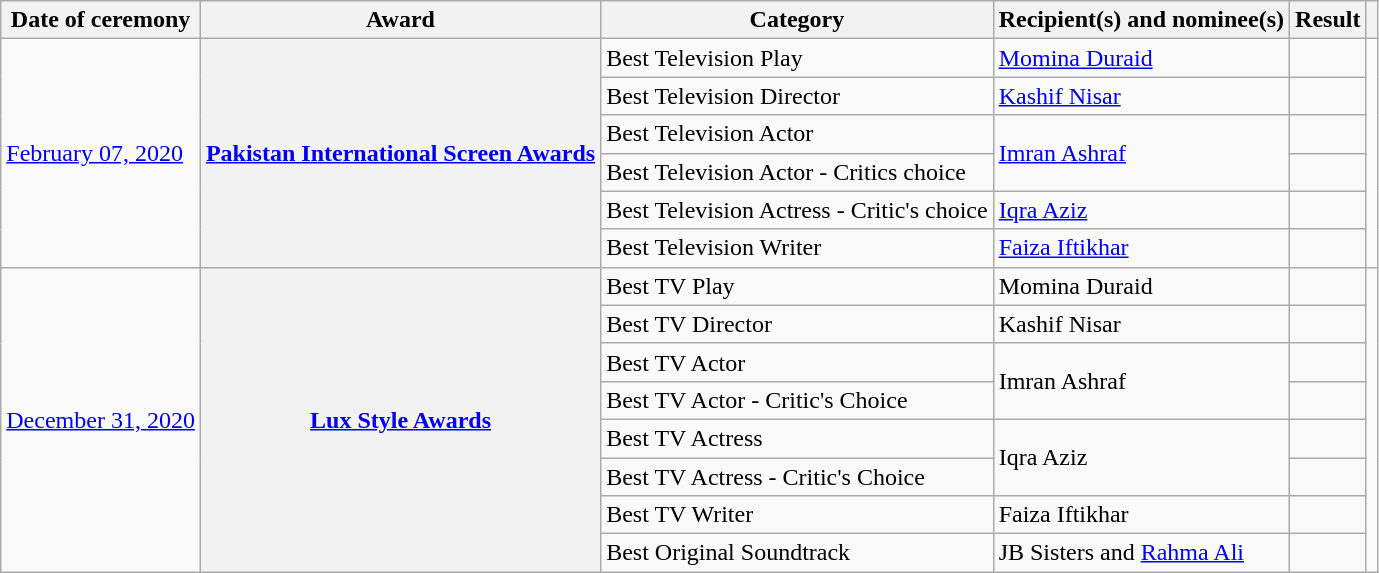<table class="wikitable plainrowheaders">
<tr>
<th>Date of ceremony</th>
<th>Award</th>
<th>Category</th>
<th>Recipient(s) and nominee(s)</th>
<th scope="col" class="unsortable">Result</th>
<th scope="col" class="unsortable"></th>
</tr>
<tr>
<td Rowspan="6"><a href='#'>February 07, 2020</a></td>
<th scope="row" rowspan="6"><a href='#'>Pakistan International Screen Awards</a></th>
<td>Best Television Play</td>
<td><a href='#'>Momina Duraid</a></td>
<td></td>
<td rowspan="6"></td>
</tr>
<tr>
<td>Best Television Director</td>
<td><a href='#'>Kashif Nisar</a></td>
<td></td>
</tr>
<tr>
<td>Best Television Actor</td>
<td Rowspan="2"><a href='#'>Imran Ashraf</a></td>
<td></td>
</tr>
<tr>
<td>Best Television Actor - Critics choice</td>
<td></td>
</tr>
<tr>
<td>Best Television Actress - Critic's choice</td>
<td><a href='#'>Iqra Aziz</a></td>
<td></td>
</tr>
<tr>
<td>Best Television Writer</td>
<td><a href='#'>Faiza Iftikhar</a></td>
<td></td>
</tr>
<tr>
<td rowspan="8"><a href='#'>December 31, 2020</a></td>
<th scope="row" Rowspan="8"><a href='#'>Lux Style Awards</a></th>
<td>Best TV Play</td>
<td>Momina Duraid</td>
<td></td>
<td rowspan="8"></td>
</tr>
<tr>
<td>Best TV Director</td>
<td>Kashif Nisar</td>
<td></td>
</tr>
<tr>
<td>Best TV Actor</td>
<td Rowspan="2">Imran Ashraf</td>
<td></td>
</tr>
<tr>
<td>Best TV Actor - Critic's Choice</td>
<td></td>
</tr>
<tr>
<td>Best TV Actress</td>
<td Rowspan="2">Iqra Aziz</td>
<td></td>
</tr>
<tr>
<td>Best TV Actress - Critic's Choice</td>
<td></td>
</tr>
<tr>
<td>Best TV Writer</td>
<td>Faiza Iftikhar</td>
<td></td>
</tr>
<tr>
<td>Best Original Soundtrack</td>
<td>JB Sisters and <a href='#'>Rahma Ali</a></td>
<td></td>
</tr>
</table>
